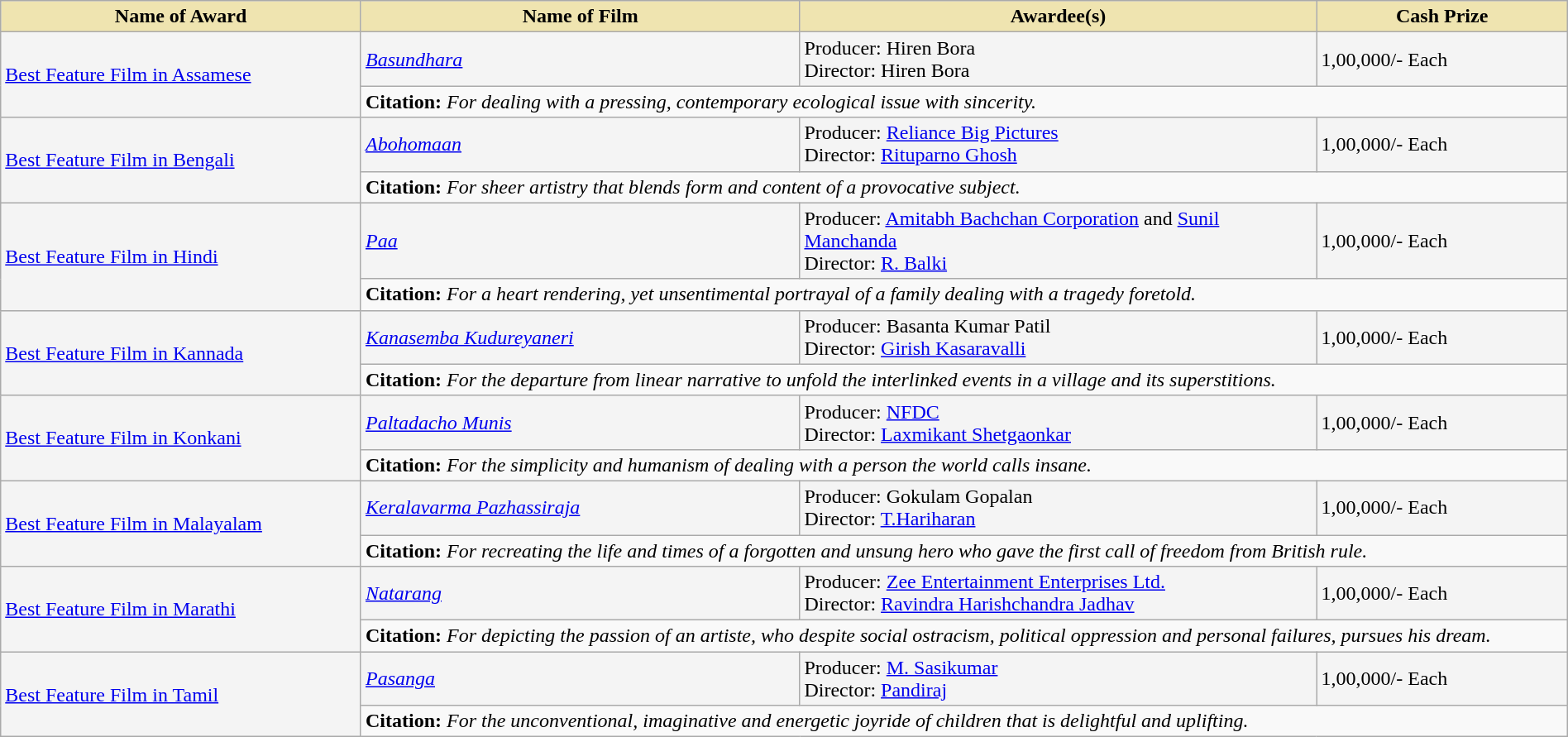<table class="wikitable" style="width:100%;">
<tr>
<th style="background-color:#EFE4B0;width:23%;">Name of Award</th>
<th style="background-color:#EFE4B0;width:28%;">Name of Film</th>
<th style="background-color:#EFE4B0;width:33%;">Awardee(s)</th>
<th style="background-color:#EFE4B0;width:16%;">Cash Prize</th>
</tr>
<tr style="background-color:#F4F4F4">
<td rowspan="2"><a href='#'>Best Feature Film in Assamese</a></td>
<td><em><a href='#'>Basundhara</a></em></td>
<td>Producer: Hiren Bora<br>Director: Hiren Bora</td>
<td> 1,00,000/- Each</td>
</tr>
<tr style="background-color:#F9F9F9">
<td colspan="3"><strong>Citation:</strong> <em>For dealing with a pressing, contemporary ecological issue with sincerity.</em></td>
</tr>
<tr style="background-color:#F4F4F4">
<td rowspan="2"><a href='#'>Best Feature Film in Bengali</a></td>
<td><em><a href='#'>Abohomaan</a></em></td>
<td>Producer: <a href='#'>Reliance Big Pictures</a><br>Director: <a href='#'>Rituparno Ghosh</a></td>
<td> 1,00,000/- Each</td>
</tr>
<tr style="background-color:#F9F9F9">
<td colspan="3"><strong>Citation:</strong> <em>For sheer artistry that blends form and content of a provocative subject.</em></td>
</tr>
<tr style="background-color:#F4F4F4">
<td rowspan="2"><a href='#'>Best Feature Film in Hindi</a></td>
<td><em><a href='#'>Paa</a></em></td>
<td>Producer: <a href='#'>Amitabh Bachchan Corporation</a> and <a href='#'>Sunil Manchanda</a><br>Director: <a href='#'>R. Balki</a></td>
<td> 1,00,000/- Each</td>
</tr>
<tr style="background-color:#F9F9F9">
<td colspan="3"><strong>Citation:</strong> <em>For a heart rendering, yet unsentimental portrayal of a family dealing with a tragedy foretold.</em></td>
</tr>
<tr style="background-color:#F4F4F4">
<td rowspan="2"><a href='#'>Best Feature Film in Kannada</a></td>
<td><em><a href='#'>Kanasemba Kudureyaneri</a></em></td>
<td>Producer: Basanta Kumar Patil<br>Director: <a href='#'>Girish Kasaravalli</a></td>
<td> 1,00,000/- Each</td>
</tr>
<tr style="background-color:#F9F9F9">
<td colspan="3"><strong>Citation:</strong> <em>For the departure from linear narrative to unfold the interlinked events in a village and its superstitions.</em></td>
</tr>
<tr style="background-color:#F4F4F4">
<td rowspan="2"><a href='#'>Best Feature Film in Konkani</a></td>
<td><em><a href='#'>Paltadacho Munis</a></em></td>
<td>Producer: <a href='#'>NFDC</a><br>Director: <a href='#'>Laxmikant Shetgaonkar</a></td>
<td> 1,00,000/- Each</td>
</tr>
<tr style="background-color:#F9F9F9">
<td colspan="3"><strong>Citation:</strong> <em>For the simplicity and humanism of dealing with a person the world calls insane.</em></td>
</tr>
<tr style="background-color:#F4F4F4">
<td rowspan="2"><a href='#'>Best Feature Film in Malayalam</a></td>
<td><em><a href='#'>Keralavarma Pazhassiraja</a></em></td>
<td>Producer: Gokulam Gopalan<br>Director: <a href='#'>T.Hariharan</a></td>
<td> 1,00,000/- Each</td>
</tr>
<tr style="background-color:#F9F9F9">
<td colspan="3"><strong>Citation:</strong> <em>For recreating the life and times of a forgotten and unsung hero who gave the first call of freedom from British rule.</em></td>
</tr>
<tr style="background-color:#F4F4F4">
<td rowspan="2"><a href='#'>Best Feature Film in Marathi</a></td>
<td><em><a href='#'>Natarang</a></em></td>
<td>Producer: <a href='#'>Zee Entertainment Enterprises Ltd.</a><br>Director: <a href='#'>Ravindra Harishchandra Jadhav</a></td>
<td> 1,00,000/- Each</td>
</tr>
<tr style="background-color:#F9F9F9">
<td colspan="3"><strong>Citation:</strong> <em>For depicting the passion of an artiste, who despite social ostracism, political oppression and personal failures, pursues his dream.</em></td>
</tr>
<tr style="background-color:#F4F4F4">
<td rowspan="2"><a href='#'>Best Feature Film in Tamil</a></td>
<td><em><a href='#'>Pasanga</a></em></td>
<td>Producer: <a href='#'>M. Sasikumar</a><br>Director: <a href='#'>Pandiraj</a></td>
<td> 1,00,000/- Each</td>
</tr>
<tr style="background-color:#F9F9F9">
<td colspan="3"><strong>Citation:</strong> <em>For the unconventional, imaginative and energetic joyride of children that is delightful and uplifting.</em></td>
</tr>
</table>
